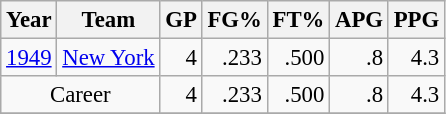<table class="wikitable sortable" style="font-size:95%; text-align:right;">
<tr>
<th>Year</th>
<th>Team</th>
<th>GP</th>
<th>FG%</th>
<th>FT%</th>
<th>APG</th>
<th>PPG</th>
</tr>
<tr>
<td style="text-align:left;"><a href='#'>1949</a></td>
<td style="text-align:left;"><a href='#'>New York</a></td>
<td>4</td>
<td>.233</td>
<td>.500</td>
<td>.8</td>
<td>4.3</td>
</tr>
<tr>
<td style="text-align:center;" colspan="2">Career</td>
<td>4</td>
<td>.233</td>
<td>.500</td>
<td>.8</td>
<td>4.3</td>
</tr>
<tr>
</tr>
</table>
